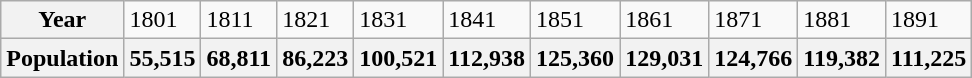<table class="wikitable">
<tr>
<th>Year</th>
<td>1801</td>
<td>1811</td>
<td>1821</td>
<td>1831</td>
<td>1841</td>
<td>1851</td>
<td>1861</td>
<td>1871</td>
<td>1881</td>
<td>1891</td>
</tr>
<tr>
<th>Population</th>
<th>55,515</th>
<th>68,811</th>
<th>86,223</th>
<th>100,521</th>
<th>112,938</th>
<th>125,360</th>
<th>129,031</th>
<th>124,766</th>
<th>119,382</th>
<th>111,225</th>
</tr>
</table>
